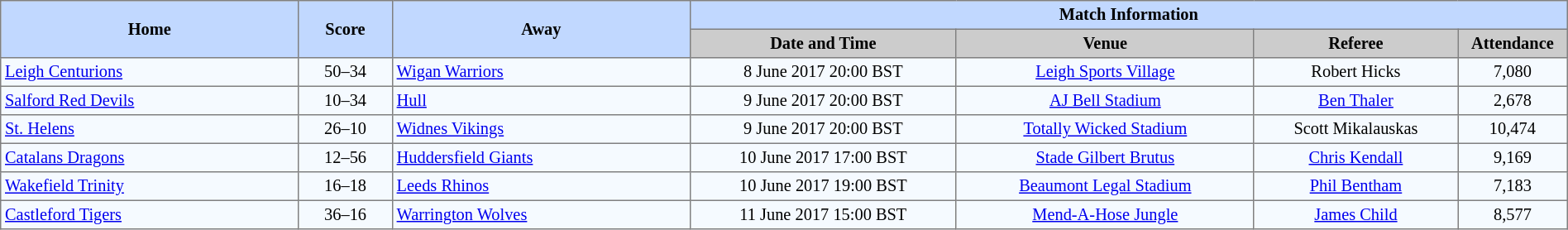<table border=1 style="border-collapse:collapse; font-size:85%; text-align:center;" cellpadding=3 cellspacing=0 width=100%>
<tr bgcolor=#C1D8FF>
<th rowspan=2 width=19%>Home</th>
<th rowspan=2 width=6%>Score</th>
<th rowspan=2 width=19%>Away</th>
<th colspan=6>Match Information</th>
</tr>
<tr bgcolor=#CCCCCC>
<th width=17%>Date and Time</th>
<th width=19%>Venue</th>
<th width=13%>Referee</th>
<th width=7%>Attendance</th>
</tr>
<tr bgcolor=#F5FAFF>
<td align=left> <a href='#'>Leigh Centurions</a></td>
<td>50–34</td>
<td align=left> <a href='#'>Wigan Warriors</a></td>
<td>8 June 2017 20:00 BST</td>
<td><a href='#'>Leigh Sports Village</a></td>
<td>Robert Hicks</td>
<td>7,080</td>
</tr>
<tr bgcolor=#F5FAFF>
<td align=left> <a href='#'>Salford Red Devils</a></td>
<td>10–34</td>
<td align=left> <a href='#'>Hull</a></td>
<td>9 June 2017 20:00 BST</td>
<td><a href='#'>AJ Bell Stadium</a></td>
<td><a href='#'>Ben Thaler</a></td>
<td>2,678</td>
</tr>
<tr bgcolor=#F5FAFF>
<td align=left> <a href='#'>St. Helens</a></td>
<td>26–10</td>
<td align=left> <a href='#'>Widnes Vikings</a></td>
<td>9 June 2017 20:00 BST</td>
<td><a href='#'>Totally Wicked Stadium</a></td>
<td>Scott Mikalauskas</td>
<td>10,474</td>
</tr>
<tr bgcolor=#F5FAFF>
<td align=left> <a href='#'>Catalans Dragons</a></td>
<td>12–56</td>
<td align=left> <a href='#'>Huddersfield Giants</a></td>
<td>10 June 2017 17:00 BST</td>
<td><a href='#'>Stade Gilbert Brutus</a></td>
<td><a href='#'>Chris Kendall</a></td>
<td>9,169</td>
</tr>
<tr bgcolor=#F5FAFF>
<td align=left> <a href='#'>Wakefield Trinity</a></td>
<td>16–18</td>
<td align=left> <a href='#'>Leeds Rhinos</a></td>
<td>10 June 2017 19:00 BST</td>
<td><a href='#'>Beaumont Legal Stadium</a></td>
<td><a href='#'>Phil Bentham</a></td>
<td>7,183</td>
</tr>
<tr bgcolor=#F5FAFF>
<td align=left> <a href='#'>Castleford Tigers</a></td>
<td>36–16</td>
<td align=left> <a href='#'>Warrington Wolves</a></td>
<td>11 June 2017 15:00 BST</td>
<td><a href='#'>Mend-A-Hose Jungle</a></td>
<td><a href='#'>James Child</a></td>
<td>8,577</td>
</tr>
</table>
